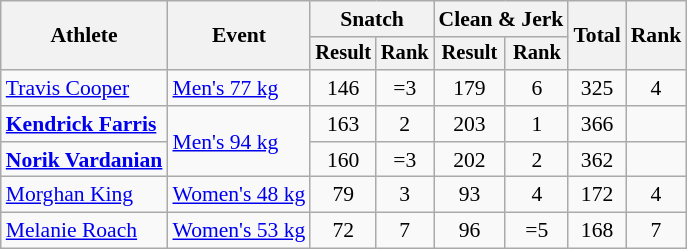<table class=wikitable style="font-size:90%">
<tr>
<th rowspan=2>Athlete</th>
<th rowspan=2>Event</th>
<th colspan=2>Snatch</th>
<th colspan=2>Clean & Jerk</th>
<th rowspan=2>Total</th>
<th rowspan=2>Rank</th>
</tr>
<tr style="font-size:95%">
<th>Result</th>
<th>Rank</th>
<th>Result</th>
<th>Rank</th>
</tr>
<tr align=center>
<td align=left><a href='#'>Travis Cooper</a></td>
<td align=left><a href='#'>Men's 77 kg</a></td>
<td>146</td>
<td>=3</td>
<td>179</td>
<td>6</td>
<td>325</td>
<td>4</td>
</tr>
<tr align=center>
<td align=left><strong><a href='#'>Kendrick Farris</a></strong></td>
<td align=left rowspan=2><a href='#'>Men's 94 kg</a></td>
<td>163</td>
<td>2</td>
<td>203</td>
<td>1</td>
<td>366</td>
<td></td>
</tr>
<tr align=center>
<td align=left><strong><a href='#'>Norik Vardanian</a></strong></td>
<td>160</td>
<td>=3</td>
<td>202</td>
<td>2</td>
<td>362</td>
<td></td>
</tr>
<tr align=center>
<td align=left><a href='#'>Morghan King</a></td>
<td align=left><a href='#'>Women's 48 kg</a></td>
<td>79</td>
<td>3</td>
<td>93</td>
<td>4</td>
<td>172</td>
<td>4</td>
</tr>
<tr align=center>
<td align=left><a href='#'>Melanie Roach</a></td>
<td align=left><a href='#'>Women's 53 kg</a></td>
<td>72</td>
<td>7</td>
<td>96</td>
<td>=5</td>
<td>168</td>
<td>7</td>
</tr>
</table>
